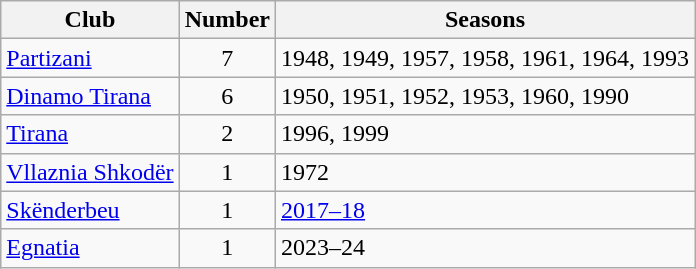<table class="wikitable sortable">
<tr>
<th>Club</th>
<th>Number</th>
<th>Seasons</th>
</tr>
<tr>
<td><a href='#'>Partizani</a></td>
<td style="text-align:center">7</td>
<td>1948, 1949, 1957, 1958, 1961, 1964, 1993</td>
</tr>
<tr>
<td><a href='#'>Dinamo Tirana</a></td>
<td style="text-align:center">6</td>
<td>1950, 1951, 1952, 1953, 1960, 1990</td>
</tr>
<tr>
<td><a href='#'>Tirana</a></td>
<td style="text-align:center">2</td>
<td>1996, 1999</td>
</tr>
<tr>
<td><a href='#'>Vllaznia Shkodër</a></td>
<td style="text-align:center">1</td>
<td>1972</td>
</tr>
<tr>
<td><a href='#'>Skënderbeu</a></td>
<td style="text-align:center">1</td>
<td><a href='#'>2017–18</a></td>
</tr>
<tr>
<td><a href='#'>Egnatia</a></td>
<td style="text-align:center">1</td>
<td>2023–24</td>
</tr>
</table>
